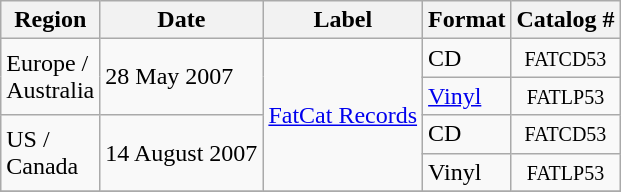<table class="wikitable">
<tr>
<th>Region</th>
<th>Date</th>
<th>Label</th>
<th>Format</th>
<th>Catalog #</th>
</tr>
<tr>
<td rowspan="2">Europe / <br>Australia</td>
<td rowspan="2">28 May 2007</td>
<td rowspan="4"><a href='#'>FatCat Records</a></td>
<td>CD</td>
<td align="center"><small>FATCD53</small></td>
</tr>
<tr>
<td><a href='#'>Vinyl</a></td>
<td align="center"><small>FATLP53</small></td>
</tr>
<tr>
<td rowspan="2">US / <br>Canada</td>
<td rowspan="2">14 August 2007</td>
<td>CD</td>
<td align="center"><small>FATCD53</small></td>
</tr>
<tr>
<td>Vinyl</td>
<td align="center"><small>FATLP53</small></td>
</tr>
<tr>
</tr>
</table>
